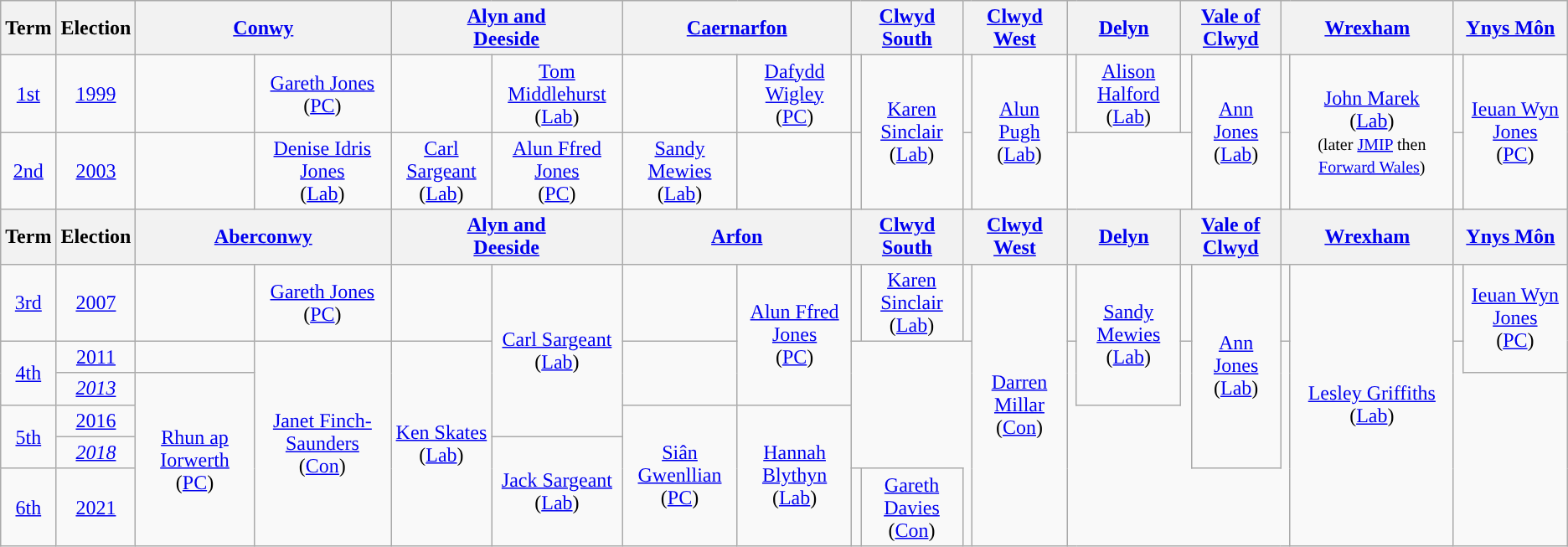<table class="wikitable" style="text-align:center">
<tr>
<th>Term</th>
<th>Election</th>
<th colspan="2"><a href='#'>Conwy</a></th>
<th colspan="2"><a href='#'>Alyn and<br>Deeside</a></th>
<th colspan="2"><a href='#'>Caernarfon</a></th>
<th colspan="2"><a href='#'>Clwyd South</a></th>
<th colspan="2"><a href='#'>Clwyd West</a></th>
<th colspan="2"><a href='#'>Delyn</a></th>
<th colspan="2"><a href='#'>Vale of Clwyd</a></th>
<th colspan="2"><a href='#'>Wrexham</a></th>
<th colspan="2"><a href='#'>Ynys Môn</a></th>
</tr>
<tr>
<td><a href='#'>1st</a></td>
<td><a href='#'>1999</a></td>
<td style="color:inherit;background:"></td>
<td><a href='#'>Gareth Jones</a><br>(<a href='#'>PC</a>)</td>
<td></td>
<td><a href='#'>Tom Middlehurst</a><br>(<a href='#'>Lab</a>)</td>
<td></td>
<td><a href='#'>Dafydd Wigley</a><br>(<a href='#'>PC</a>)</td>
<td></td>
<td rowspan="2"><a href='#'>Karen Sinclair</a><br>(<a href='#'>Lab</a>)</td>
<td></td>
<td rowspan="2"><a href='#'>Alun Pugh</a><br>(<a href='#'>Lab</a>)</td>
<td></td>
<td><a href='#'>Alison Halford</a><br>(<a href='#'>Lab</a>)</td>
<td></td>
<td rowspan="2"><a href='#'>Ann Jones</a><br>(<a href='#'>Lab</a>)</td>
<td style="color:inherit;background:"></td>
<td rowspan="2"><a href='#'>John Marek</a><br>(<a href='#'>Lab</a>)<br><small>(later <a href='#'>JMIP</a> then <a href='#'>Forward Wales</a>)</small></td>
<td></td>
<td rowspan="2"><a href='#'>Ieuan Wyn Jones</a><br>(<a href='#'>PC</a>)</td>
</tr>
<tr>
<td><a href='#'>2nd</a></td>
<td><a href='#'>2003</a></td>
<td></td>
<td><a href='#'>Denise Idris Jones</a><br>(<a href='#'>Lab</a>)</td>
<td><a href='#'>Carl Sargeant</a><br>(<a href='#'>Lab</a>)</td>
<td><a href='#'>Alun Ffred Jones</a><br>(<a href='#'>PC</a>)</td>
<td><a href='#'>Sandy Mewies</a><br>(<a href='#'>Lab</a>)</td>
<td style="color:inherit;background:"></td>
</tr>
<tr>
<th>Term</th>
<th>Election</th>
<th colspan="2"><a href='#'>Aberconwy</a></th>
<th colspan="2"><a href='#'>Alyn and<br>Deeside</a></th>
<th colspan="2"><a href='#'>Arfon</a></th>
<th colspan="2"><a href='#'>Clwyd South</a></th>
<th colspan="2"><a href='#'>Clwyd West</a></th>
<th colspan="2"><a href='#'>Delyn</a></th>
<th colspan="2"><a href='#'>Vale of Clwyd</a></th>
<th colspan="2"><a href='#'>Wrexham</a></th>
<th colspan="2"><a href='#'>Ynys Môn</a></th>
</tr>
<tr>
<td><a href='#'>3rd</a></td>
<td><a href='#'>2007</a></td>
<td style="color:inherit;background:"></td>
<td><a href='#'>Gareth Jones</a><br>(<a href='#'>PC</a>)</td>
<td></td>
<td rowspan="4"><a href='#'>Carl Sargeant</a><br>(<a href='#'>Lab</a>)</td>
<td></td>
<td rowspan="3"><a href='#'>Alun Ffred Jones</a><br>(<a href='#'>PC</a>)</td>
<td></td>
<td><a href='#'>Karen Sinclair</a><br>(<a href='#'>Lab</a>)</td>
<td></td>
<td rowspan="6"><a href='#'>Darren Millar</a><br>(<a href='#'>Con</a>)</td>
<td></td>
<td rowspan="3"><a href='#'>Sandy Mewies</a><br>(<a href='#'>Lab</a>)</td>
<td></td>
<td rowspan="5"><a href='#'>Ann Jones</a><br>(<a href='#'>Lab</a>)</td>
<td></td>
<td rowspan="6"><a href='#'>Lesley Griffiths</a><br>(<a href='#'>Lab</a>)</td>
<td></td>
<td rowspan="2"><a href='#'>Ieuan Wyn Jones</a><br>(<a href='#'>PC</a>)</td>
</tr>
<tr>
<td rowspan="2"><a href='#'>4th</a></td>
<td><a href='#'>2011</a></td>
<td></td>
<td rowspan="5"><a href='#'>Janet Finch-Saunders</a><br>(<a href='#'>Con</a>)</td>
<td rowspan="5"><a href='#'>Ken Skates</a><br>(<a href='#'>Lab</a>)</td>
</tr>
<tr>
<td><em><a href='#'>2013</a></em></td>
<td rowspan="4"><a href='#'>Rhun ap Iorwerth</a><br>(<a href='#'>PC</a>)</td>
</tr>
<tr>
<td rowspan="2"><a href='#'>5th</a></td>
<td><a href='#'>2016</a></td>
<td rowspan="3"><a href='#'>Siân Gwenllian</a><br>(<a href='#'>PC</a>)</td>
<td rowspan="3"><a href='#'>Hannah Blythyn</a><br>(<a href='#'>Lab</a>)</td>
</tr>
<tr>
<td><em><a href='#'>2018</a></em></td>
<td rowspan="2"><a href='#'>Jack Sargeant</a><br>(<a href='#'>Lab</a>)</td>
</tr>
<tr>
<td rowspan="2"><a href='#'>6th</a></td>
<td><a href='#'>2021</a></td>
<td style="color:inherit;background:"></td>
<td><a href='#'>Gareth Davies</a><br>(<a href='#'>Con</a>)</td>
</tr>
</table>
